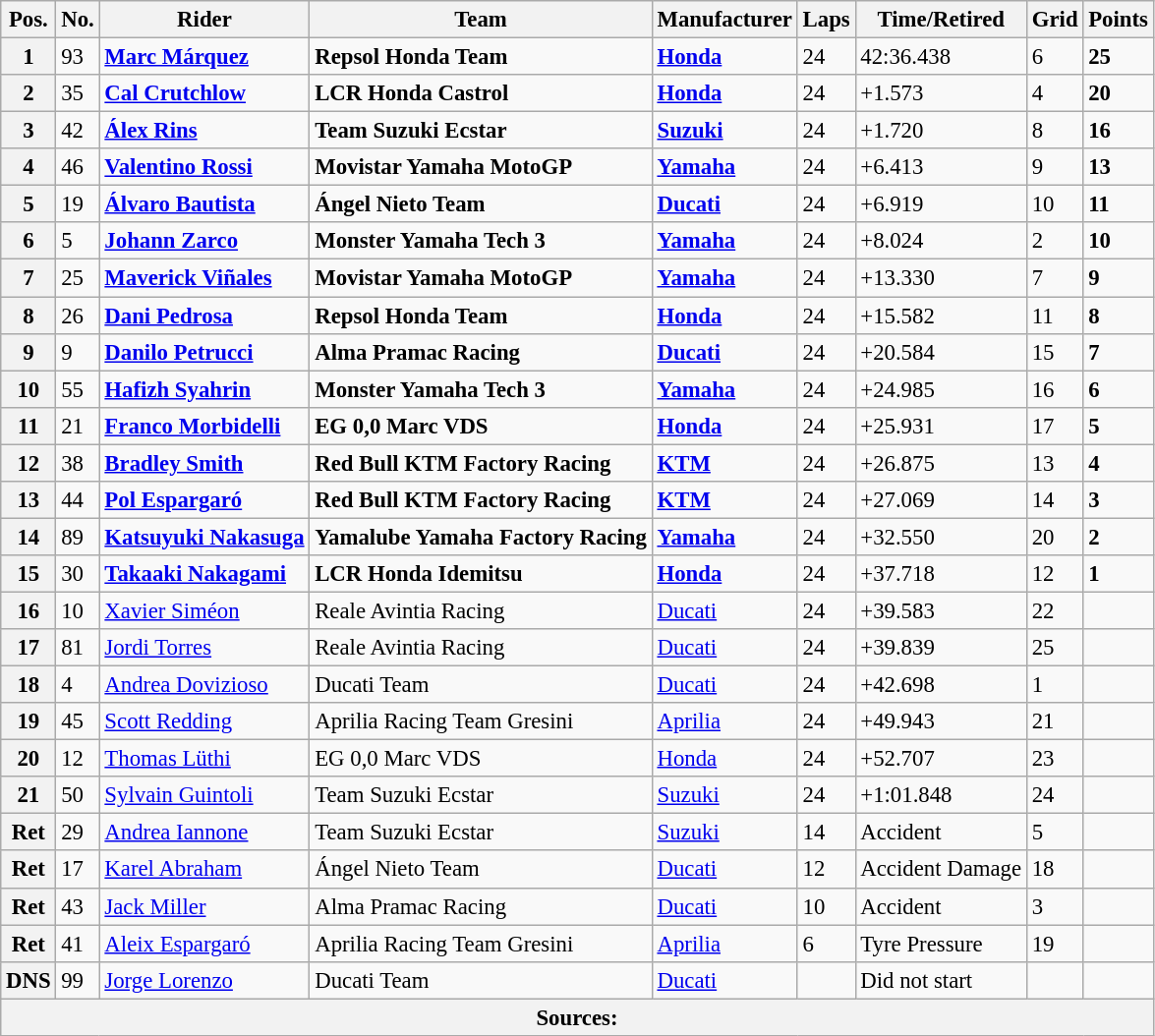<table class="wikitable" style="font-size: 95%;">
<tr>
<th>Pos.</th>
<th>No.</th>
<th>Rider</th>
<th>Team</th>
<th>Manufacturer</th>
<th>Laps</th>
<th>Time/Retired</th>
<th>Grid</th>
<th>Points</th>
</tr>
<tr>
<th>1</th>
<td>93</td>
<td> <strong><a href='#'>Marc Márquez</a></strong></td>
<td><strong>Repsol Honda Team</strong></td>
<td><strong><a href='#'>Honda</a></strong></td>
<td>24</td>
<td>42:36.438</td>
<td>6</td>
<td><strong>25</strong></td>
</tr>
<tr>
<th>2</th>
<td>35</td>
<td> <strong><a href='#'>Cal Crutchlow</a></strong></td>
<td><strong>LCR Honda Castrol</strong></td>
<td><strong><a href='#'>Honda</a></strong></td>
<td>24</td>
<td>+1.573</td>
<td>4</td>
<td><strong>20</strong></td>
</tr>
<tr>
<th>3</th>
<td>42</td>
<td> <strong><a href='#'>Álex Rins</a></strong></td>
<td><strong>Team Suzuki Ecstar</strong></td>
<td><strong><a href='#'>Suzuki</a></strong></td>
<td>24</td>
<td>+1.720</td>
<td>8</td>
<td><strong>16</strong></td>
</tr>
<tr>
<th>4</th>
<td>46</td>
<td> <strong><a href='#'>Valentino Rossi</a></strong></td>
<td><strong>Movistar Yamaha MotoGP</strong></td>
<td><strong><a href='#'>Yamaha</a></strong></td>
<td>24</td>
<td>+6.413</td>
<td>9</td>
<td><strong>13</strong></td>
</tr>
<tr>
<th>5</th>
<td>19</td>
<td> <strong><a href='#'>Álvaro Bautista</a></strong></td>
<td><strong>Ángel Nieto Team</strong></td>
<td><strong><a href='#'>Ducati</a></strong></td>
<td>24</td>
<td>+6.919</td>
<td>10</td>
<td><strong>11</strong></td>
</tr>
<tr>
<th>6</th>
<td>5</td>
<td> <strong><a href='#'>Johann Zarco</a></strong></td>
<td><strong>Monster Yamaha Tech 3</strong></td>
<td><strong><a href='#'>Yamaha</a></strong></td>
<td>24</td>
<td>+8.024</td>
<td>2</td>
<td><strong>10</strong></td>
</tr>
<tr>
<th>7</th>
<td>25</td>
<td> <strong><a href='#'>Maverick Viñales</a></strong></td>
<td><strong>Movistar Yamaha MotoGP</strong></td>
<td><strong><a href='#'>Yamaha</a></strong></td>
<td>24</td>
<td>+13.330</td>
<td>7</td>
<td><strong>9</strong></td>
</tr>
<tr>
<th>8</th>
<td>26</td>
<td> <strong><a href='#'>Dani Pedrosa</a></strong></td>
<td><strong>Repsol Honda Team</strong></td>
<td><strong><a href='#'>Honda</a></strong></td>
<td>24</td>
<td>+15.582</td>
<td>11</td>
<td><strong>8</strong></td>
</tr>
<tr>
<th>9</th>
<td>9</td>
<td> <strong><a href='#'>Danilo Petrucci</a></strong></td>
<td><strong>Alma Pramac Racing</strong></td>
<td><strong><a href='#'>Ducati</a></strong></td>
<td>24</td>
<td>+20.584</td>
<td>15</td>
<td><strong>7</strong></td>
</tr>
<tr>
<th>10</th>
<td>55</td>
<td> <strong><a href='#'>Hafizh Syahrin</a></strong></td>
<td><strong>Monster Yamaha Tech 3</strong></td>
<td><strong><a href='#'>Yamaha</a></strong></td>
<td>24</td>
<td>+24.985</td>
<td>16</td>
<td><strong>6</strong></td>
</tr>
<tr>
<th>11</th>
<td>21</td>
<td> <strong><a href='#'>Franco Morbidelli</a></strong></td>
<td><strong>EG 0,0 Marc VDS</strong></td>
<td><strong><a href='#'>Honda</a></strong></td>
<td>24</td>
<td>+25.931</td>
<td>17</td>
<td><strong>5</strong></td>
</tr>
<tr>
<th>12</th>
<td>38</td>
<td> <strong><a href='#'>Bradley Smith</a></strong></td>
<td><strong>Red Bull KTM Factory Racing</strong></td>
<td><strong><a href='#'>KTM</a></strong></td>
<td>24</td>
<td>+26.875</td>
<td>13</td>
<td><strong>4</strong></td>
</tr>
<tr>
<th>13</th>
<td>44</td>
<td> <strong><a href='#'>Pol Espargaró</a></strong></td>
<td><strong>Red Bull KTM Factory Racing</strong></td>
<td><strong><a href='#'>KTM</a></strong></td>
<td>24</td>
<td>+27.069</td>
<td>14</td>
<td><strong>3</strong></td>
</tr>
<tr>
<th>14</th>
<td>89</td>
<td> <strong><a href='#'>Katsuyuki Nakasuga</a></strong></td>
<td><strong>Yamalube Yamaha Factory Racing</strong></td>
<td><strong><a href='#'>Yamaha</a></strong></td>
<td>24</td>
<td>+32.550</td>
<td>20</td>
<td><strong>2</strong></td>
</tr>
<tr>
<th>15</th>
<td>30</td>
<td> <strong><a href='#'>Takaaki Nakagami</a></strong></td>
<td><strong>LCR Honda Idemitsu</strong></td>
<td><strong><a href='#'>Honda</a></strong></td>
<td>24</td>
<td>+37.718</td>
<td>12</td>
<td><strong>1</strong></td>
</tr>
<tr>
<th>16</th>
<td>10</td>
<td> <a href='#'>Xavier Siméon</a></td>
<td>Reale Avintia Racing</td>
<td><a href='#'>Ducati</a></td>
<td>24</td>
<td>+39.583</td>
<td>22</td>
<td></td>
</tr>
<tr>
<th>17</th>
<td>81</td>
<td> <a href='#'>Jordi Torres</a></td>
<td>Reale Avintia Racing</td>
<td><a href='#'>Ducati</a></td>
<td>24</td>
<td>+39.839</td>
<td>25</td>
<td></td>
</tr>
<tr>
<th>18</th>
<td>4</td>
<td> <a href='#'>Andrea Dovizioso</a></td>
<td>Ducati Team</td>
<td><a href='#'>Ducati</a></td>
<td>24</td>
<td>+42.698</td>
<td>1</td>
<td></td>
</tr>
<tr>
<th>19</th>
<td>45</td>
<td> <a href='#'>Scott Redding</a></td>
<td>Aprilia Racing Team Gresini</td>
<td><a href='#'>Aprilia</a></td>
<td>24</td>
<td>+49.943</td>
<td>21</td>
<td></td>
</tr>
<tr>
<th>20</th>
<td>12</td>
<td> <a href='#'>Thomas Lüthi</a></td>
<td>EG 0,0 Marc VDS</td>
<td><a href='#'>Honda</a></td>
<td>24</td>
<td>+52.707</td>
<td>23</td>
<td></td>
</tr>
<tr>
<th>21</th>
<td>50</td>
<td> <a href='#'>Sylvain Guintoli</a></td>
<td>Team Suzuki Ecstar</td>
<td><a href='#'>Suzuki</a></td>
<td>24</td>
<td>+1:01.848</td>
<td>24</td>
<td></td>
</tr>
<tr>
<th>Ret</th>
<td>29</td>
<td> <a href='#'>Andrea Iannone</a></td>
<td>Team Suzuki Ecstar</td>
<td><a href='#'>Suzuki</a></td>
<td>14</td>
<td>Accident</td>
<td>5</td>
<td></td>
</tr>
<tr>
<th>Ret</th>
<td>17</td>
<td> <a href='#'>Karel Abraham</a></td>
<td>Ángel Nieto Team</td>
<td><a href='#'>Ducati</a></td>
<td>12</td>
<td>Accident Damage</td>
<td>18</td>
<td></td>
</tr>
<tr>
<th>Ret</th>
<td>43</td>
<td> <a href='#'>Jack Miller</a></td>
<td>Alma Pramac Racing</td>
<td><a href='#'>Ducati</a></td>
<td>10</td>
<td>Accident</td>
<td>3</td>
<td></td>
</tr>
<tr>
<th>Ret</th>
<td>41</td>
<td> <a href='#'>Aleix Espargaró</a></td>
<td>Aprilia Racing Team Gresini</td>
<td><a href='#'>Aprilia</a></td>
<td>6</td>
<td>Tyre Pressure</td>
<td>19</td>
<td></td>
</tr>
<tr>
<th>DNS</th>
<td>99</td>
<td> <a href='#'>Jorge Lorenzo</a></td>
<td>Ducati Team</td>
<td><a href='#'>Ducati</a></td>
<td></td>
<td>Did not start</td>
<td></td>
<td></td>
</tr>
<tr>
<th colspan=9>Sources: </th>
</tr>
</table>
